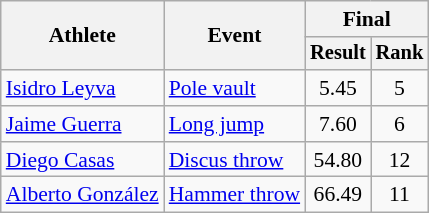<table class=wikitable style="font-size:90%">
<tr>
<th rowspan="2">Athlete</th>
<th rowspan="2">Event</th>
<th colspan="2">Final</th>
</tr>
<tr style="font-size:95%">
<th>Result</th>
<th>Rank</th>
</tr>
<tr align=center>
<td align=left><a href='#'>Isidro Leyva</a></td>
<td align=left><a href='#'>Pole vault</a></td>
<td>5.45</td>
<td>5</td>
</tr>
<tr align=center>
<td align=left><a href='#'>Jaime Guerra</a></td>
<td align=left><a href='#'>Long jump</a></td>
<td>7.60</td>
<td>6</td>
</tr>
<tr align=center>
<td align=left><a href='#'>Diego Casas</a></td>
<td align=left><a href='#'>Discus throw</a></td>
<td>54.80</td>
<td>12</td>
</tr>
<tr align=center>
<td align=left><a href='#'>Alberto González</a></td>
<td align=left><a href='#'>Hammer throw</a></td>
<td>66.49</td>
<td>11</td>
</tr>
</table>
